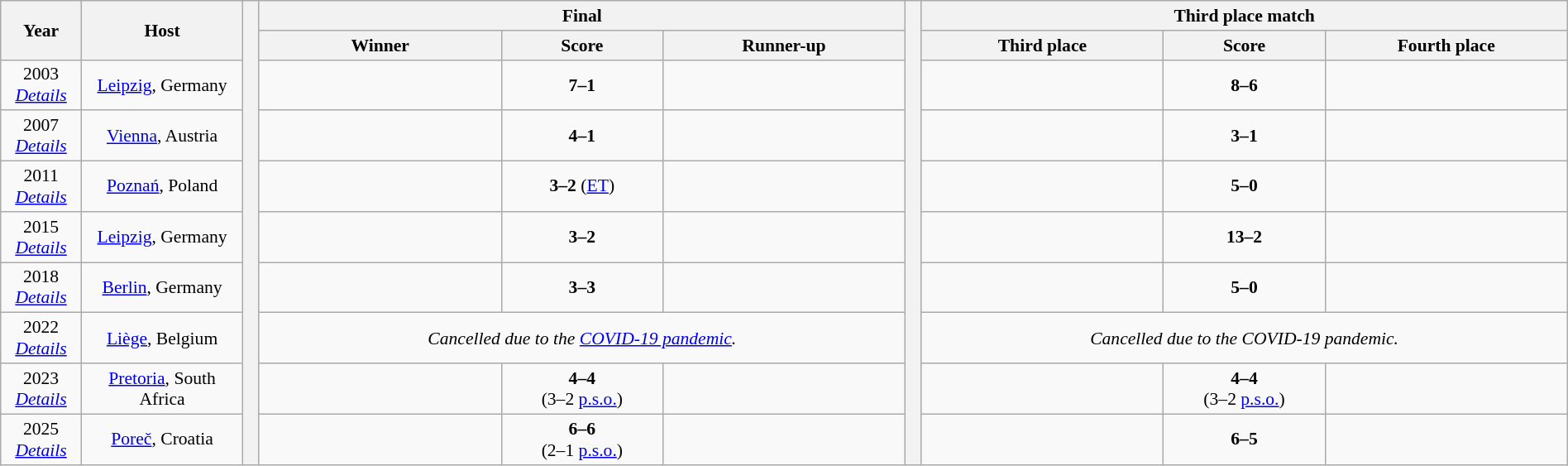<table class="wikitable" style="text-align:center;width:100%; font-size:90%;">
<tr>
<th rowspan=2 width=5%>Year</th>
<th rowspan=2 width=10%>Host</th>
<th width=1% rowspan=10></th>
<th colspan=3>Final</th>
<th width=1% rowspan=10></th>
<th colspan=3>Third place match</th>
</tr>
<tr>
<th width=15%>Winner</th>
<th width=10%>Score</th>
<th width=15%>Runner-up</th>
<th width=15%>Third place</th>
<th width=10%>Score</th>
<th width=15%>Fourth place</th>
</tr>
<tr>
<td>2003 <br> <em><a href='#'>Details</a></em></td>
<td><a href='#'>Leipzig</a>, Germany</td>
<td><strong></strong></td>
<td><strong>7–1</strong></td>
<td></td>
<td></td>
<td><strong>8–6</strong></td>
<td></td>
</tr>
<tr>
<td>2007 <br> <em><a href='#'>Details</a></em></td>
<td><a href='#'>Vienna</a>, Austria</td>
<td><strong></strong></td>
<td><strong>4–1</strong></td>
<td></td>
<td></td>
<td><strong>3–1</strong></td>
<td></td>
</tr>
<tr>
<td>2011 <br> <em><a href='#'>Details</a></em></td>
<td><a href='#'>Poznań</a>, Poland</td>
<td><strong></strong></td>
<td><strong>3–2</strong> (<a href='#'>ET</a>)</td>
<td></td>
<td></td>
<td><strong>5–0</strong></td>
<td></td>
</tr>
<tr>
<td>2015 <br> <em><a href='#'>Details</a></em></td>
<td><a href='#'>Leipzig</a>, Germany</td>
<td><strong></strong></td>
<td><strong>3–2</strong></td>
<td></td>
<td></td>
<td><strong>13–2</strong></td>
<td></td>
</tr>
<tr>
<td>2018 <br> <em><a href='#'>Details</a></em></td>
<td><a href='#'>Berlin</a>, Germany</td>
<td><strong></strong></td>
<td><strong>3–3</strong> </td>
<td></td>
<td></td>
<td><strong>5–0</strong></td>
<td></td>
</tr>
<tr>
<td>2022 <br> <em><a href='#'>Details</a></em></td>
<td><a href='#'>Liège</a>, Belgium</td>
<td colspan=3><em>Cancelled due to the <a href='#'>COVID-19 pandemic</a>.</em></td>
<td colspan=3><em>Cancelled due to the COVID-19 pandemic.</em></td>
</tr>
<tr>
<td>2023 <br> <em><a href='#'>Details</a></em></td>
<td><a href='#'>Pretoria</a>, South Africa</td>
<td><strong></strong></td>
<td><strong>4–4</strong> <br> (3–2  <a href='#'>p.s.o.</a>)</td>
<td></td>
<td></td>
<td><strong>4–4</strong> <br> (3–2  <a href='#'>p.s.o.</a>)</td>
<td></td>
</tr>
<tr>
<td>2025 <br> <em><a href='#'>Details</a></em></td>
<td><a href='#'>Poreč</a>, Croatia</td>
<td><strong></strong></td>
<td><strong>6–6</strong> <br> (2–1 <a href='#'>p.s.o.</a>)</td>
<td></td>
<td></td>
<td><strong>6–5</strong></td>
<td></td>
</tr>
</table>
